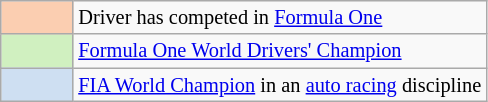<table class="wikitable" style="font-size:85%">
<tr>
<th scope=row width=42px align=center style="background-color:#FBCEB1"></th>
<td>Driver has competed in <a href='#'>Formula One</a></td>
</tr>
<tr>
<th scope=row width=40px align=center style="background-color:#D0F0C0"></th>
<td><a href='#'>Formula One World Drivers' Champion</a></td>
</tr>
<tr>
<th scope=row width=40px align=center style="background-color:#cedff2"></th>
<td><a href='#'>FIA World Champion</a> in an <a href='#'>auto racing</a> discipline</td>
</tr>
</table>
